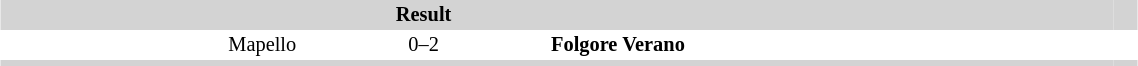<table align=center style="font-size: 85%; border-collapse:collapse" border=0 cellspacing=0 cellpadding=2 width=60%>
<tr bgcolor="D3D3D3">
<th align=right></th>
<th align=center>Result</th>
<th align=left></th>
<th align=center></th>
</tr>
<tr bgcolor=#FFFFFF>
<td align=right>Mapello</td>
<td align=center>0–2</td>
<td><strong>Folgore Verano</strong></td>
<td align=center></td>
</tr>
<tr align=center style="background:#D3D3D3;">
<td></td>
<td></td>
<td></td>
<td></td>
</tr>
</table>
